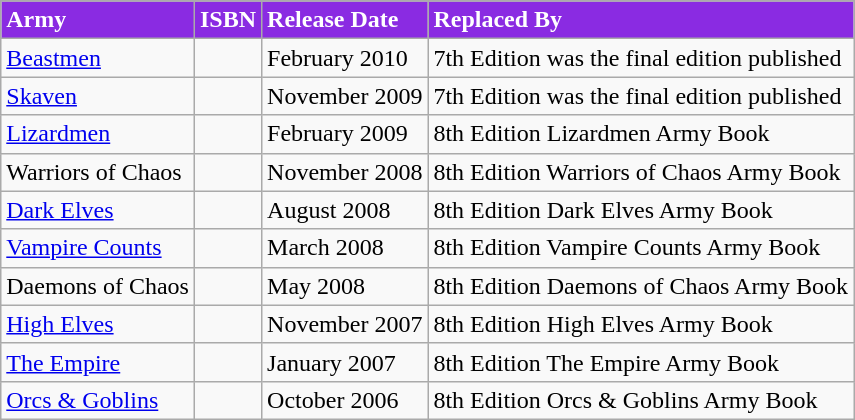<table class="wikitable">
<tr valign=center>
</tr>
<tr style="color:white; background:#8A2BE2;">
<td><strong>Army</strong></td>
<td><strong>ISBN</strong></td>
<td><strong>Release Date</strong></td>
<td><strong>Replaced By</strong></td>
</tr>
<tr>
<td><a href='#'>Beastmen</a></td>
<td></td>
<td>February 2010</td>
<td>7th Edition was the final edition published</td>
</tr>
<tr>
<td><a href='#'>Skaven</a></td>
<td></td>
<td>November 2009</td>
<td>7th Edition was the final edition published</td>
</tr>
<tr>
<td><a href='#'>Lizardmen</a></td>
<td></td>
<td>February 2009</td>
<td>8th Edition Lizardmen Army Book</td>
</tr>
<tr>
<td>Warriors of Chaos</td>
<td></td>
<td>November 2008</td>
<td>8th Edition Warriors of Chaos Army Book</td>
</tr>
<tr>
<td><a href='#'>Dark Elves</a></td>
<td></td>
<td>August 2008</td>
<td>8th Edition Dark Elves Army Book</td>
</tr>
<tr>
<td><a href='#'>Vampire Counts</a></td>
<td></td>
<td>March 2008</td>
<td>8th Edition Vampire Counts Army Book</td>
</tr>
<tr>
<td>Daemons of Chaos</td>
<td></td>
<td>May 2008</td>
<td>8th Edition Daemons of Chaos Army Book</td>
</tr>
<tr>
<td><a href='#'>High Elves</a></td>
<td></td>
<td>November 2007</td>
<td>8th Edition High Elves Army Book</td>
</tr>
<tr>
<td><a href='#'>The Empire</a></td>
<td></td>
<td>January 2007</td>
<td>8th Edition The Empire Army Book</td>
</tr>
<tr>
<td><a href='#'>Orcs & Goblins</a></td>
<td></td>
<td>October 2006</td>
<td>8th Edition Orcs & Goblins Army Book</td>
</tr>
</table>
